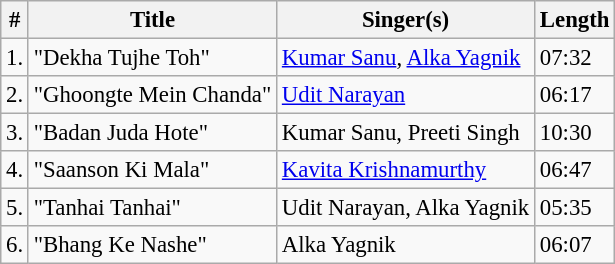<table class="wikitable sortable" style="font-size:95%;">
<tr>
<th>#</th>
<th>Title</th>
<th>Singer(s)</th>
<th>Length</th>
</tr>
<tr>
<td>1.</td>
<td>"Dekha Tujhe Toh"</td>
<td><a href='#'>Kumar Sanu</a>, <a href='#'>Alka Yagnik</a></td>
<td>07:32</td>
</tr>
<tr>
<td>2.</td>
<td>"Ghoongte Mein Chanda"</td>
<td><a href='#'>Udit Narayan</a></td>
<td>06:17</td>
</tr>
<tr>
<td>3.</td>
<td>"Badan Juda Hote"</td>
<td>Kumar Sanu, Preeti Singh</td>
<td>10:30</td>
</tr>
<tr>
<td>4.</td>
<td>"Saanson Ki Mala"</td>
<td><a href='#'>Kavita Krishnamurthy</a></td>
<td>06:47</td>
</tr>
<tr>
<td>5.</td>
<td>"Tanhai Tanhai"</td>
<td>Udit Narayan, Alka Yagnik</td>
<td>05:35</td>
</tr>
<tr>
<td>6.</td>
<td>"Bhang Ke Nashe"</td>
<td>Alka Yagnik</td>
<td>06:07</td>
</tr>
</table>
